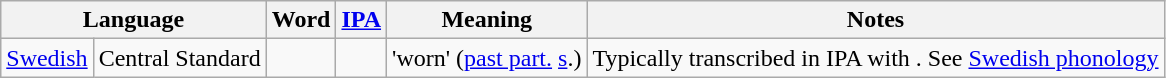<table class="wikitable">
<tr>
<th colspan="2">Language</th>
<th>Word</th>
<th><a href='#'>IPA</a></th>
<th>Meaning</th>
<th>Notes</th>
</tr>
<tr>
<td><a href='#'>Swedish</a></td>
<td>Central Standard</td>
<td></td>
<td></td>
<td>'worn' (<a href='#'>past part.</a> <a href='#'>s</a>.)</td>
<td>Typically transcribed in IPA with . See <a href='#'>Swedish phonology</a></td>
</tr>
</table>
